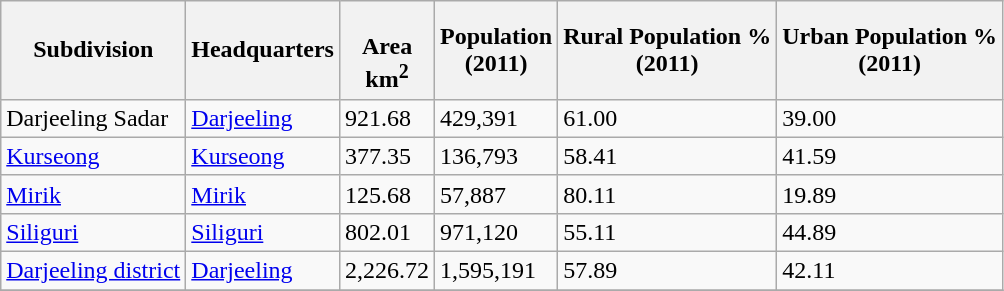<table class="wikitable sortable">
<tr>
<th>Subdivision</th>
<th>Headquarters</th>
<th><br>Area<br>km<sup>2</sup></th>
<th>Population<br>(2011)</th>
<th>Rural Population %<br>(2011)</th>
<th>Urban Population % <br>(2011)</th>
</tr>
<tr>
<td>Darjeeling Sadar</td>
<td><a href='#'>Darjeeling</a></td>
<td>921.68</td>
<td>429,391</td>
<td>61.00</td>
<td>39.00</td>
</tr>
<tr>
<td><a href='#'>Kurseong</a></td>
<td><a href='#'>Kurseong</a></td>
<td>377.35</td>
<td>136,793</td>
<td>58.41</td>
<td>41.59</td>
</tr>
<tr>
<td><a href='#'>Mirik</a></td>
<td><a href='#'>Mirik</a></td>
<td>125.68</td>
<td>57,887</td>
<td>80.11</td>
<td>19.89</td>
</tr>
<tr>
<td><a href='#'>Siliguri</a></td>
<td><a href='#'>Siliguri</a></td>
<td>802.01</td>
<td>971,120</td>
<td>55.11</td>
<td>44.89</td>
</tr>
<tr>
<td><a href='#'>Darjeeling district</a></td>
<td><a href='#'>Darjeeling</a></td>
<td>2,226.72</td>
<td>1,595,191</td>
<td>57.89</td>
<td>42.11</td>
</tr>
<tr>
</tr>
</table>
